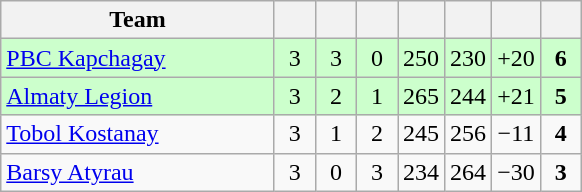<table class="wikitable" style="text-align:center;">
<tr>
<th width=175>Team</th>
<th width=20></th>
<th width=20></th>
<th width=20></th>
<th width=20></th>
<th width=20></th>
<th width=20></th>
<th width=20></th>
</tr>
<tr bgcolor=ccffcc>
<td align="left"><a href='#'>PBC Kapchagay</a></td>
<td>3</td>
<td>3</td>
<td>0</td>
<td>250</td>
<td>230</td>
<td>+20</td>
<td><strong>6</strong></td>
</tr>
<tr bgcolor=ccffcc>
<td align="left"><a href='#'>Almaty Legion</a></td>
<td>3</td>
<td>2</td>
<td>1</td>
<td>265</td>
<td>244</td>
<td>+21</td>
<td><strong>5</strong></td>
</tr>
<tr>
<td align="left"><a href='#'>Tobol Kostanay</a></td>
<td>3</td>
<td>1</td>
<td>2</td>
<td>245</td>
<td>256</td>
<td>−11</td>
<td><strong>4</strong></td>
</tr>
<tr>
<td align="left"><a href='#'>Barsy Atyrau</a></td>
<td>3</td>
<td>0</td>
<td>3</td>
<td>234</td>
<td>264</td>
<td>−30</td>
<td><strong>3</strong></td>
</tr>
</table>
